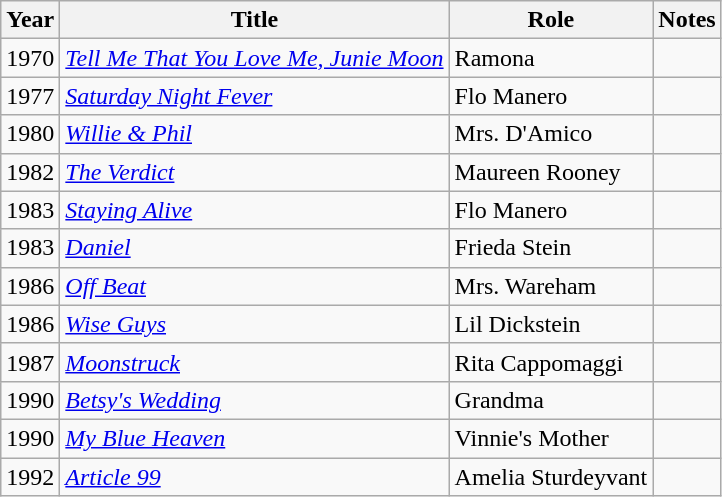<table class="wikitable">
<tr>
<th>Year</th>
<th>Title</th>
<th>Role</th>
<th>Notes</th>
</tr>
<tr>
<td>1970</td>
<td><em><a href='#'>Tell Me That You Love Me, Junie Moon</a></em></td>
<td>Ramona</td>
<td></td>
</tr>
<tr>
<td>1977</td>
<td><em><a href='#'>Saturday Night Fever</a></em></td>
<td>Flo Manero</td>
<td></td>
</tr>
<tr>
<td>1980</td>
<td><em><a href='#'>Willie & Phil</a></em></td>
<td>Mrs. D'Amico</td>
<td></td>
</tr>
<tr>
<td>1982</td>
<td><em><a href='#'>The Verdict</a></em></td>
<td>Maureen Rooney</td>
<td></td>
</tr>
<tr>
<td>1983</td>
<td><em><a href='#'>Staying Alive</a></em></td>
<td>Flo Manero</td>
<td></td>
</tr>
<tr>
<td>1983</td>
<td><em><a href='#'>Daniel</a></em></td>
<td>Frieda Stein</td>
<td></td>
</tr>
<tr>
<td>1986</td>
<td><em><a href='#'>Off Beat</a></em></td>
<td>Mrs. Wareham</td>
<td></td>
</tr>
<tr>
<td>1986</td>
<td><em><a href='#'>Wise Guys</a></em></td>
<td>Lil Dickstein</td>
<td></td>
</tr>
<tr>
<td>1987</td>
<td><em><a href='#'>Moonstruck</a></em></td>
<td>Rita Cappomaggi</td>
<td></td>
</tr>
<tr>
<td>1990</td>
<td><em><a href='#'>Betsy's Wedding</a></em></td>
<td>Grandma</td>
<td></td>
</tr>
<tr>
<td>1990</td>
<td><em><a href='#'>My Blue Heaven</a></em></td>
<td>Vinnie's Mother</td>
<td></td>
</tr>
<tr>
<td>1992</td>
<td><em><a href='#'>Article 99</a></em></td>
<td>Amelia Sturdeyvant</td>
<td></td>
</tr>
</table>
